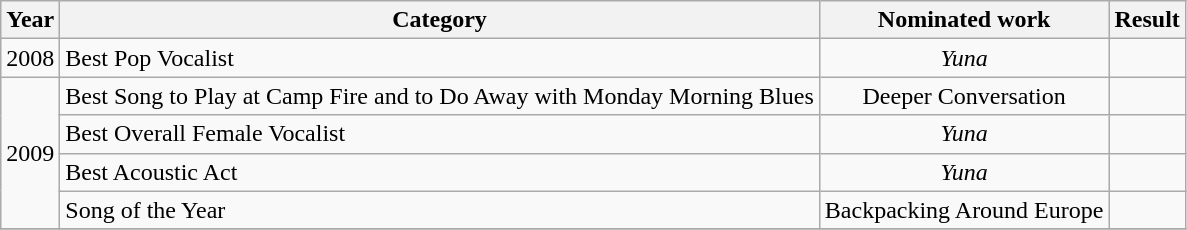<table class="wikitable">
<tr>
<th>Year</th>
<th>Category</th>
<th>Nominated work</th>
<th>Result</th>
</tr>
<tr>
<td>2008</td>
<td>Best Pop Vocalist</td>
<td style="text-align:center;"><em>Yuna</em></td>
<td></td>
</tr>
<tr>
<td rowspan="4">2009</td>
<td>Best Song to Play at Camp Fire and to Do Away with Monday Morning Blues</td>
<td style="text-align:center;">Deeper Conversation</td>
<td></td>
</tr>
<tr>
<td>Best Overall Female Vocalist</td>
<td style="text-align:center;"><em>Yuna</em></td>
<td></td>
</tr>
<tr>
<td>Best Acoustic Act</td>
<td style="text-align:center;"><em>Yuna</em></td>
<td></td>
</tr>
<tr>
<td>Song of the Year</td>
<td style="text-align:center;">Backpacking Around Europe</td>
<td></td>
</tr>
<tr>
</tr>
</table>
